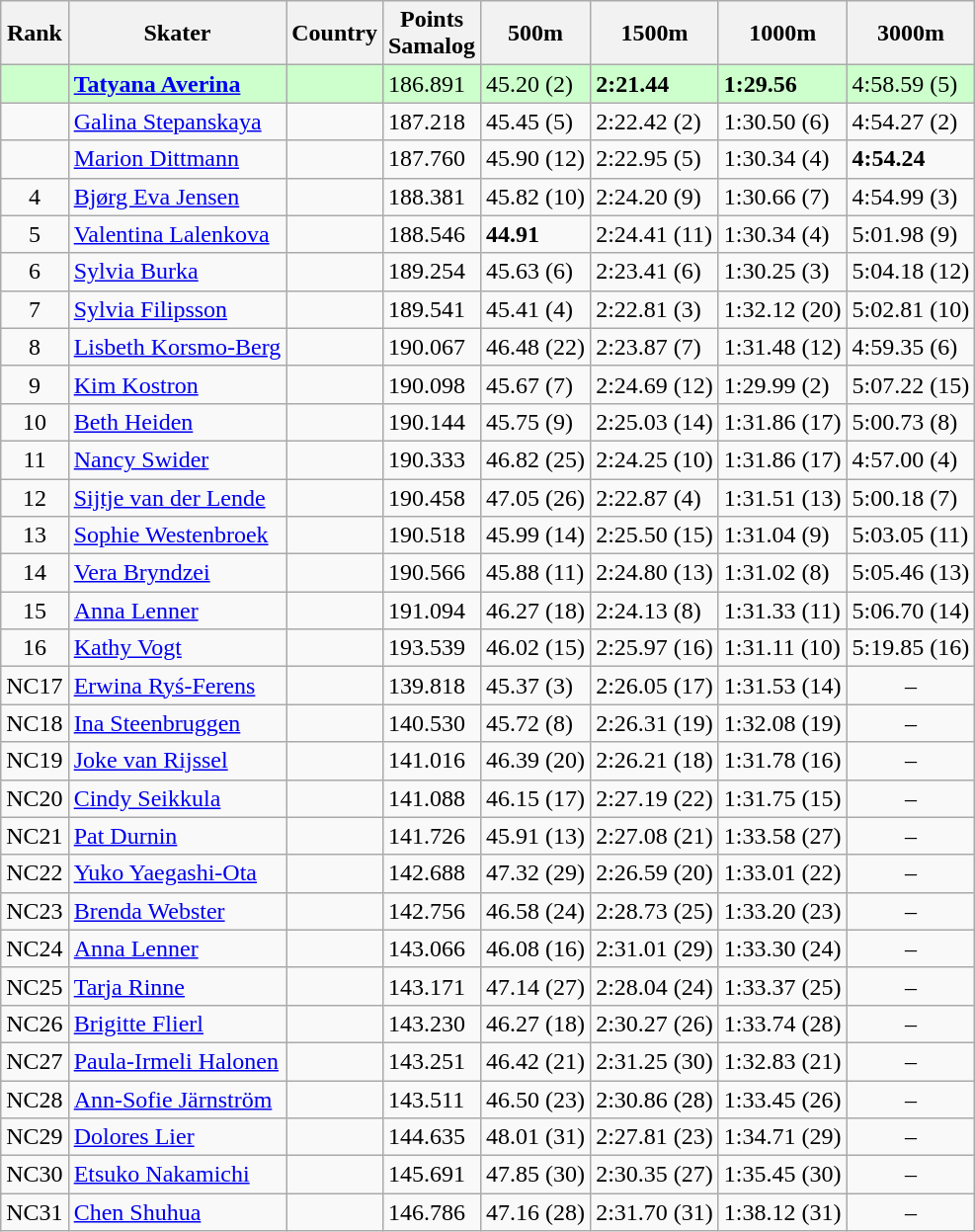<table class="wikitable sortable" style="text-align:left">
<tr>
<th>Rank</th>
<th>Skater</th>
<th>Country</th>
<th>Points <br> Samalog</th>
<th>500m</th>
<th>1500m</th>
<th>1000m</th>
<th>3000m</th>
</tr>
<tr bgcolor=ccffcc>
<td style="text-align:center"></td>
<td><strong><a href='#'>Tatyana Averina</a></strong></td>
<td></td>
<td>186.891</td>
<td>45.20 (2)</td>
<td><strong>2:21.44</strong> </td>
<td><strong>1:29.56</strong> </td>
<td>4:58.59 (5)</td>
</tr>
<tr>
<td style="text-align:center"></td>
<td><a href='#'>Galina Stepanskaya</a></td>
<td></td>
<td>187.218</td>
<td>45.45 (5)</td>
<td>2:22.42 (2)</td>
<td>1:30.50 (6)</td>
<td>4:54.27 (2)</td>
</tr>
<tr>
<td style="text-align:center"></td>
<td><a href='#'>Marion Dittmann</a></td>
<td></td>
<td>187.760</td>
<td>45.90 (12)</td>
<td>2:22.95 (5)</td>
<td>1:30.34 (4)</td>
<td><strong>4:54.24</strong> </td>
</tr>
<tr>
<td style="text-align:center">4</td>
<td><a href='#'>Bjørg Eva Jensen</a></td>
<td></td>
<td>188.381</td>
<td>45.82 (10)</td>
<td>2:24.20 (9)</td>
<td>1:30.66 (7)</td>
<td>4:54.99 (3)</td>
</tr>
<tr>
<td style="text-align:center">5</td>
<td><a href='#'>Valentina Lalenkova</a></td>
<td></td>
<td>188.546</td>
<td><strong>44.91</strong> </td>
<td>2:24.41 (11)</td>
<td>1:30.34 (4)</td>
<td>5:01.98 (9)</td>
</tr>
<tr>
<td style="text-align:center">6</td>
<td><a href='#'>Sylvia Burka</a></td>
<td></td>
<td>189.254</td>
<td>45.63 (6)</td>
<td>2:23.41 (6)</td>
<td>1:30.25 (3)</td>
<td>5:04.18 (12)</td>
</tr>
<tr>
<td style="text-align:center">7</td>
<td><a href='#'>Sylvia Filipsson</a></td>
<td></td>
<td>189.541</td>
<td>45.41 (4)</td>
<td>2:22.81 (3)</td>
<td>1:32.12 (20)</td>
<td>5:02.81 (10)</td>
</tr>
<tr>
<td style="text-align:center">8</td>
<td><a href='#'>Lisbeth Korsmo-Berg</a></td>
<td></td>
<td>190.067</td>
<td>46.48 (22)</td>
<td>2:23.87 (7)</td>
<td>1:31.48 (12)</td>
<td>4:59.35 (6)</td>
</tr>
<tr>
<td style="text-align:center">9</td>
<td><a href='#'>Kim Kostron</a></td>
<td></td>
<td>190.098</td>
<td>45.67 (7)</td>
<td>2:24.69 (12)</td>
<td>1:29.99 (2)</td>
<td>5:07.22 (15)</td>
</tr>
<tr>
<td style="text-align:center">10</td>
<td><a href='#'>Beth Heiden</a></td>
<td></td>
<td>190.144</td>
<td>45.75 (9)</td>
<td>2:25.03 (14)</td>
<td>1:31.86 (17)</td>
<td>5:00.73 (8)</td>
</tr>
<tr>
<td style="text-align:center">11</td>
<td><a href='#'>Nancy Swider</a></td>
<td></td>
<td>190.333</td>
<td>46.82 (25)</td>
<td>2:24.25 (10)</td>
<td>1:31.86 (17)</td>
<td>4:57.00 (4)</td>
</tr>
<tr>
<td style="text-align:center">12</td>
<td><a href='#'>Sijtje van der Lende</a></td>
<td></td>
<td>190.458</td>
<td>47.05 (26)</td>
<td>2:22.87 (4)</td>
<td>1:31.51 (13)</td>
<td>5:00.18 (7)</td>
</tr>
<tr>
<td style="text-align:center">13</td>
<td><a href='#'>Sophie Westenbroek</a></td>
<td></td>
<td>190.518</td>
<td>45.99 (14)</td>
<td>2:25.50 (15)</td>
<td>1:31.04 (9)</td>
<td>5:03.05 (11)</td>
</tr>
<tr>
<td style="text-align:center">14</td>
<td><a href='#'>Vera Bryndzei</a></td>
<td></td>
<td>190.566</td>
<td>45.88 (11)</td>
<td>2:24.80 (13)</td>
<td>1:31.02 (8)</td>
<td>5:05.46 (13)</td>
</tr>
<tr>
<td style="text-align:center">15</td>
<td><a href='#'>Anna Lenner</a></td>
<td></td>
<td>191.094</td>
<td>46.27 (18)</td>
<td>2:24.13 (8)</td>
<td>1:31.33 (11)</td>
<td>5:06.70 (14)</td>
</tr>
<tr>
<td style="text-align:center">16</td>
<td><a href='#'>Kathy Vogt</a></td>
<td></td>
<td>193.539</td>
<td>46.02 (15)</td>
<td>2:25.97 (16)</td>
<td>1:31.11 (10)</td>
<td>5:19.85 (16)</td>
</tr>
<tr>
<td style="text-align:center">NC17</td>
<td><a href='#'>Erwina Ryś-Ferens</a></td>
<td></td>
<td>139.818</td>
<td>45.37 (3)</td>
<td>2:26.05 (17)</td>
<td>1:31.53 (14)</td>
<td style="text-align:center">–</td>
</tr>
<tr>
<td style="text-align:center">NC18</td>
<td><a href='#'>Ina Steenbruggen</a></td>
<td></td>
<td>140.530</td>
<td>45.72 (8)</td>
<td>2:26.31 (19)</td>
<td>1:32.08 (19)</td>
<td style="text-align:center">–</td>
</tr>
<tr>
<td style="text-align:center">NC19</td>
<td><a href='#'>Joke van Rijssel</a></td>
<td></td>
<td>141.016</td>
<td>46.39 (20)</td>
<td>2:26.21 (18)</td>
<td>1:31.78 (16)</td>
<td style="text-align:center">–</td>
</tr>
<tr>
<td style="text-align:center">NC20</td>
<td><a href='#'>Cindy Seikkula</a></td>
<td></td>
<td>141.088</td>
<td>46.15 (17)</td>
<td>2:27.19 (22)</td>
<td>1:31.75 (15)</td>
<td style="text-align:center">–</td>
</tr>
<tr>
<td style="text-align:center">NC21</td>
<td><a href='#'>Pat Durnin</a></td>
<td></td>
<td>141.726</td>
<td>45.91 (13)</td>
<td>2:27.08 (21)</td>
<td>1:33.58 (27)</td>
<td style="text-align:center">–</td>
</tr>
<tr>
<td style="text-align:center">NC22</td>
<td><a href='#'>Yuko Yaegashi-Ota</a></td>
<td></td>
<td>142.688</td>
<td>47.32 (29)</td>
<td>2:26.59 (20)</td>
<td>1:33.01 (22)</td>
<td style="text-align:center">–</td>
</tr>
<tr>
<td style="text-align:center">NC23</td>
<td><a href='#'>Brenda Webster</a></td>
<td></td>
<td>142.756</td>
<td>46.58 (24)</td>
<td>2:28.73 (25)</td>
<td>1:33.20 (23)</td>
<td style="text-align:center">–</td>
</tr>
<tr>
<td style="text-align:center">NC24</td>
<td><a href='#'>Anna Lenner</a></td>
<td></td>
<td>143.066</td>
<td>46.08 (16)</td>
<td>2:31.01 (29)</td>
<td>1:33.30 (24)</td>
<td style="text-align:center">–</td>
</tr>
<tr>
<td style="text-align:center">NC25</td>
<td><a href='#'>Tarja Rinne</a></td>
<td></td>
<td>143.171</td>
<td>47.14 (27)</td>
<td>2:28.04 (24)</td>
<td>1:33.37 (25)</td>
<td style="text-align:center">–</td>
</tr>
<tr>
<td style="text-align:center">NC26</td>
<td><a href='#'>Brigitte Flierl</a></td>
<td></td>
<td>143.230</td>
<td>46.27 (18)</td>
<td>2:30.27 (26)</td>
<td>1:33.74 (28)</td>
<td style="text-align:center">–</td>
</tr>
<tr>
<td style="text-align:center">NC27</td>
<td><a href='#'>Paula-Irmeli Halonen</a></td>
<td></td>
<td>143.251</td>
<td>46.42 (21)</td>
<td>2:31.25 (30)</td>
<td>1:32.83 (21)</td>
<td style="text-align:center">–</td>
</tr>
<tr>
<td style="text-align:center">NC28</td>
<td><a href='#'>Ann-Sofie Järnström</a></td>
<td></td>
<td>143.511</td>
<td>46.50 (23)</td>
<td>2:30.86 (28)</td>
<td>1:33.45 (26)</td>
<td style="text-align:center">–</td>
</tr>
<tr>
<td style="text-align:center">NC29</td>
<td><a href='#'>Dolores Lier</a></td>
<td></td>
<td>144.635</td>
<td>48.01 (31)</td>
<td>2:27.81 (23)</td>
<td>1:34.71 (29)</td>
<td style="text-align:center">–</td>
</tr>
<tr>
<td style="text-align:center">NC30</td>
<td><a href='#'>Etsuko Nakamichi</a></td>
<td></td>
<td>145.691</td>
<td>47.85 (30)</td>
<td>2:30.35 (27)</td>
<td>1:35.45 (30)</td>
<td style="text-align:center">–</td>
</tr>
<tr>
<td style="text-align:center">NC31</td>
<td><a href='#'>Chen Shuhua</a></td>
<td></td>
<td>146.786</td>
<td>47.16 (28)</td>
<td>2:31.70 (31)</td>
<td>1:38.12 (31)</td>
<td style="text-align:center">–</td>
</tr>
</table>
